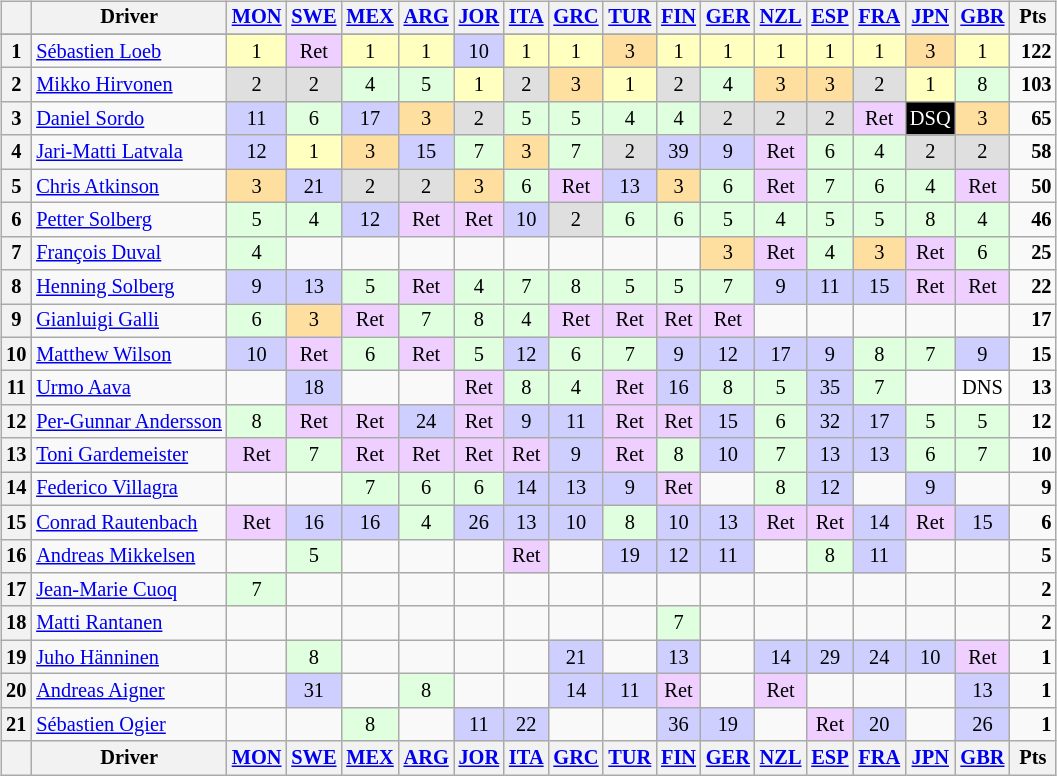<table>
<tr>
<td><br><table class="wikitable" style="font-size: 85%; text-align: center;">
<tr valign="top">
<th valign="middle"></th>
<th valign="middle">Driver</th>
<th><a href='#'>MON</a><br></th>
<th><a href='#'>SWE</a><br></th>
<th><a href='#'>MEX</a><br></th>
<th><a href='#'>ARG</a><br></th>
<th><a href='#'>JOR</a><br></th>
<th><a href='#'>ITA</a><br></th>
<th><a href='#'>GRC</a><br></th>
<th><a href='#'>TUR</a><br></th>
<th><a href='#'>FIN</a><br></th>
<th><a href='#'>GER</a><br></th>
<th><a href='#'>NZL</a><br></th>
<th><a href='#'>ESP</a><br></th>
<th><a href='#'>FRA</a><br></th>
<th><a href='#'>JPN</a><br></th>
<th><a href='#'>GBR</a><br></th>
<th valign="middle"> Pts </th>
</tr>
<tr>
</tr>
<tr>
<th>1</th>
<td align=left> <a href='#'>Sébastien Loeb</a></td>
<td style="background:#ffffbf;">1</td>
<td style="background:#efcfff;">Ret</td>
<td style="background:#ffffbf;">1</td>
<td style="background:#ffffbf;">1</td>
<td style="background:#cfcfff;">10</td>
<td style="background:#ffffbf;">1</td>
<td style="background:#ffffbf;">1</td>
<td style="background:#ffdf9f;">3</td>
<td style="background:#ffffbf;">1</td>
<td style="background:#ffffbf;">1</td>
<td style="background:#ffffbf;">1</td>
<td style="background:#ffffbf;">1</td>
<td style="background:#ffffbf;">1</td>
<td style="background:#ffdf9f;">3</td>
<td style="background:#ffffbf;">1</td>
<td align="right"><strong>122</strong></td>
</tr>
<tr>
<th>2</th>
<td align=left> <a href='#'>Mikko Hirvonen</a></td>
<td style="background:#dfdfdf;">2</td>
<td style="background:#dfdfdf;">2</td>
<td style="background:#dfffdf;">4</td>
<td style="background:#dfffdf;">5</td>
<td style="background:#ffffbf;">1</td>
<td style="background:#dfdfdf;">2</td>
<td style="background:#ffdf9f;">3</td>
<td style="background:#ffffbf;">1</td>
<td style="background:#dfdfdf;">2</td>
<td style="background:#dfffdf;">4</td>
<td style="background:#ffdf9f;">3</td>
<td style="background:#ffdf9f;">3</td>
<td style="background:#dfdfdf;">2</td>
<td style="background:#ffffbf;">1</td>
<td style="background:#dfffdf;">8</td>
<td align="right"><strong>103</strong></td>
</tr>
<tr>
<th>3</th>
<td align=left> <a href='#'>Daniel Sordo</a></td>
<td style="background:#cfcfff;">11</td>
<td style="background:#dfffdf;">6</td>
<td style="background:#cfcfff;">17</td>
<td style="background:#ffdf9f;">3</td>
<td style="background:#dfdfdf;">2</td>
<td style="background:#dfffdf;">5</td>
<td style="background:#dfffdf;">5</td>
<td style="background:#dfffdf;">4</td>
<td style="background:#dfffdf;">4</td>
<td style="background:#dfdfdf;">2</td>
<td style="background:#dfdfdf;">2</td>
<td style="background:#dfdfdf;">2</td>
<td style="background:#efcfff;">Ret</td>
<td style="background:#000000; color:#ffffff">DSQ</td>
<td style="background:#ffdf9f;">3</td>
<td align="right"><strong>65</strong></td>
</tr>
<tr>
<th>4</th>
<td align=left> <a href='#'>Jari-Matti Latvala</a></td>
<td style="background:#cfcfff;">12</td>
<td style="background:#ffffbf;">1</td>
<td style="background:#ffdf9f;">3</td>
<td style="background:#cfcfff;">15</td>
<td style="background:#dfffdf;">7</td>
<td style="background:#ffdf9f;">3</td>
<td style="background:#dfffdf;">7</td>
<td style="background:#dfdfdf;">2</td>
<td style="background:#cfcfff;">39</td>
<td style="background:#cfcfff;">9</td>
<td style="background:#efcfff;">Ret</td>
<td style="background:#dfffdf;">6</td>
<td style="background:#dfffdf;">4</td>
<td style="background:#dfdfdf;">2</td>
<td style="background:#dfdfdf;">2</td>
<td align="right"><strong>58</strong></td>
</tr>
<tr>
<th>5</th>
<td align=left> <a href='#'>Chris Atkinson</a></td>
<td style="background:#ffdf9f;">3</td>
<td style="background:#cfcfff;">21</td>
<td style="background:#dfdfdf;">2</td>
<td style="background:#dfdfdf;">2</td>
<td style="background:#ffdf9f;">3</td>
<td style="background:#dfffdf;">6</td>
<td style="background:#efcfff;">Ret</td>
<td style="background:#cfcfff;">13</td>
<td style="background:#ffdf9f;">3</td>
<td style="background:#dfffdf;">6</td>
<td style="background:#efcfff;">Ret</td>
<td style="background:#dfffdf;">7</td>
<td style="background:#dfffdf;">6</td>
<td style="background:#dfffdf;">4</td>
<td style="background:#efcfff;">Ret</td>
<td align="right"><strong>50</strong></td>
</tr>
<tr>
<th>6</th>
<td align=left> <a href='#'>Petter Solberg</a></td>
<td style="background:#dfffdf;">5</td>
<td style="background:#dfffdf;">4</td>
<td style="background:#cfcfff;">12</td>
<td style="background:#efcfff;">Ret</td>
<td style="background:#efcfff;">Ret</td>
<td style="background:#cfcfff;">10</td>
<td style="background:#dfdfdf;">2</td>
<td style="background:#dfffdf;">6</td>
<td style="background:#dfffdf;">6</td>
<td style="background:#dfffdf;">5</td>
<td style="background:#dfffdf;">4</td>
<td style="background:#dfffdf;">5</td>
<td style="background:#dfffdf;">5</td>
<td style="background:#dfffdf;">8</td>
<td style="background:#dfffdf;">4</td>
<td align="right"><strong>46</strong></td>
</tr>
<tr>
<th>7</th>
<td align=left> <a href='#'>François Duval</a></td>
<td style="background:#dfffdf;">4</td>
<td></td>
<td></td>
<td></td>
<td></td>
<td></td>
<td></td>
<td></td>
<td></td>
<td style="background:#ffdf9f;">3</td>
<td style="background:#efcfff;">Ret</td>
<td style="background:#dfffdf;">4</td>
<td style="background:#ffdf9f;">3</td>
<td style="background:#efcfff;">Ret</td>
<td style="background:#dfffdf;">6</td>
<td align="right"><strong>25</strong></td>
</tr>
<tr>
<th>8</th>
<td align=left> <a href='#'>Henning Solberg</a></td>
<td style="background:#cfcfff;">9</td>
<td style="background:#cfcfff;">13</td>
<td style="background:#dfffdf;">5</td>
<td style="background:#efcfff;">Ret</td>
<td style="background:#dfffdf;">4</td>
<td style="background:#dfffdf;">7</td>
<td style="background:#dfffdf;">8</td>
<td style="background:#dfffdf;">5</td>
<td style="background:#dfffdf;">5</td>
<td style="background:#dfffdf;">7</td>
<td style="background:#cfcfff;">9</td>
<td style="background:#cfcfff;">11</td>
<td style="background:#cfcfff;">15</td>
<td style="background:#efcfff;">Ret</td>
<td style="background:#efcfff;">Ret</td>
<td align="right"><strong>22</strong></td>
</tr>
<tr>
<th>9</th>
<td align=left> <a href='#'>Gianluigi Galli</a></td>
<td style="background:#dfffdf;">6</td>
<td style="background:#ffdf9f;">3</td>
<td style="background:#efcfff;">Ret</td>
<td style="background:#dfffdf;">7</td>
<td style="background:#dfffdf;">8</td>
<td style="background:#dfffdf;">4</td>
<td style="background:#efcfff;">Ret</td>
<td style="background:#efcfff;">Ret</td>
<td style="background:#efcfff;">Ret</td>
<td style="background:#efcfff;">Ret</td>
<td></td>
<td></td>
<td></td>
<td></td>
<td></td>
<td align="right"><strong>17</strong></td>
</tr>
<tr>
<th>10</th>
<td align=left> <a href='#'>Matthew Wilson</a></td>
<td style="background:#cfcfff;">10</td>
<td style="background:#efcfff;">Ret</td>
<td style="background:#dfffdf;">6</td>
<td style="background:#efcfff;">Ret</td>
<td style="background:#dfffdf;">5</td>
<td style="background:#cfcfff;">12</td>
<td style="background:#dfffdf;">6</td>
<td style="background:#dfffdf;">7</td>
<td style="background:#cfcfff;">9</td>
<td style="background:#cfcfff;">12</td>
<td style="background:#cfcfff;">17</td>
<td style="background:#cfcfff;">9</td>
<td style="background:#dfffdf;">8</td>
<td style="background:#dfffdf;">7</td>
<td style="background:#cfcfff;">9</td>
<td align="right"><strong>15</strong></td>
</tr>
<tr>
<th>11</th>
<td align=left> <a href='#'>Urmo Aava</a></td>
<td></td>
<td style="background:#cfcfff;">18</td>
<td></td>
<td></td>
<td style="background:#efcfff;">Ret</td>
<td style="background:#dfffdf;">8</td>
<td style="background:#dfffdf;">4</td>
<td style="background:#efcfff;">Ret</td>
<td style="background:#cfcfff;">16</td>
<td style="background:#dfffdf;">8</td>
<td style="background:#dfffdf;">5</td>
<td style="background:#cfcfff;">35</td>
<td style="background:#dfffdf;">7</td>
<td></td>
<td style="background:#ffffff;">DNS</td>
<td align="right"><strong>13</strong></td>
</tr>
<tr>
<th>12</th>
<td align=left nowrap> <a href='#'>Per-Gunnar Andersson</a></td>
<td style="background:#dfffdf;">8</td>
<td style="background:#efcfff;">Ret</td>
<td style="background:#efcfff;">Ret</td>
<td style="background:#cfcfff;">24</td>
<td style="background:#efcfff;">Ret</td>
<td style="background:#cfcfff;">9</td>
<td style="background:#cfcfff;">11</td>
<td style="background:#efcfff;">Ret</td>
<td style="background:#efcfff;">Ret</td>
<td style="background:#cfcfff;">15</td>
<td style="background:#dfffdf;">6</td>
<td style="background:#cfcfff;">32</td>
<td style="background:#cfcfff;">17</td>
<td style="background:#dfffdf;">5</td>
<td style="background:#dfffdf;">5</td>
<td align="right"><strong>12</strong></td>
</tr>
<tr>
<th>13</th>
<td align=left> <a href='#'>Toni Gardemeister</a></td>
<td style="background:#efcfff;">Ret</td>
<td style="background:#dfffdf;">7</td>
<td style="background:#efcfff;">Ret</td>
<td style="background:#efcfff;">Ret</td>
<td style="background:#efcfff;">Ret</td>
<td style="background:#efcfff;">Ret</td>
<td style="background:#cfcfff;">9</td>
<td style="background:#efcfff;">Ret</td>
<td style="background:#dfffdf;">8</td>
<td style="background:#cfcfff;">10</td>
<td style="background:#dfffdf;">7</td>
<td style="background:#cfcfff;">13</td>
<td style="background:#cfcfff;">13</td>
<td style="background:#dfffdf;">6</td>
<td style="background:#dfffdf;">7</td>
<td align="right"><strong>10</strong></td>
</tr>
<tr>
<th>14</th>
<td align=left> <a href='#'>Federico Villagra</a></td>
<td></td>
<td></td>
<td style="background:#dfffdf;">7</td>
<td style="background:#dfffdf;">6</td>
<td style="background:#dfffdf;">6</td>
<td style="background:#cfcfff;">14</td>
<td style="background:#cfcfff;">13</td>
<td style="background:#cfcfff;">9</td>
<td style="background:#efcfff;">Ret</td>
<td></td>
<td style="background:#dfffdf;">8</td>
<td style="background:#cfcfff;">12</td>
<td></td>
<td style="background:#cfcfff;">9</td>
<td></td>
<td align="right"><strong>9</strong></td>
</tr>
<tr>
<th>15</th>
<td align=left> <a href='#'>Conrad Rautenbach</a></td>
<td style="background:#efcfff;">Ret</td>
<td style="background:#cfcfff;">16</td>
<td style="background:#cfcfff;">16</td>
<td style="background:#dfffdf;">4</td>
<td style="background:#cfcfff;">26</td>
<td style="background:#cfcfff;">13</td>
<td style="background:#cfcfff;">10</td>
<td style="background:#dfffdf;">8</td>
<td style="background:#cfcfff;">10</td>
<td style="background:#cfcfff;">13</td>
<td style="background:#efcfff;">Ret</td>
<td style="background:#efcfff;">Ret</td>
<td style="background:#cfcfff;">14</td>
<td style="background:#efcfff;">Ret</td>
<td style="background:#cfcfff;">15</td>
<td align="right"><strong>6</strong></td>
</tr>
<tr>
<th>16</th>
<td align=left> <a href='#'>Andreas Mikkelsen</a></td>
<td></td>
<td style="background:#dfffdf;">5</td>
<td></td>
<td></td>
<td></td>
<td style="background:#efcfff;">Ret</td>
<td></td>
<td style="background:#cfcfff;">19</td>
<td style="background:#cfcfff;">12</td>
<td style="background:#cfcfff;">11</td>
<td></td>
<td style="background:#dfffdf;">8</td>
<td style="background:#cfcfff;">11</td>
<td></td>
<td></td>
<td align="right"><strong>5</strong></td>
</tr>
<tr>
<th>17</th>
<td align=left> <a href='#'>Jean-Marie Cuoq</a></td>
<td style="background:#dfffdf;">7</td>
<td></td>
<td></td>
<td></td>
<td></td>
<td></td>
<td></td>
<td></td>
<td></td>
<td></td>
<td></td>
<td></td>
<td></td>
<td></td>
<td></td>
<td align="right"><strong>2</strong></td>
</tr>
<tr>
<th>18</th>
<td align=left> <a href='#'>Matti Rantanen</a></td>
<td></td>
<td></td>
<td></td>
<td></td>
<td></td>
<td></td>
<td></td>
<td></td>
<td style="background:#dfffdf;">7</td>
<td></td>
<td></td>
<td></td>
<td></td>
<td></td>
<td></td>
<td align="right"><strong>2</strong></td>
</tr>
<tr>
<th>19</th>
<td align=left> <a href='#'>Juho Hänninen</a></td>
<td></td>
<td style="background:#dfffdf;">8</td>
<td></td>
<td></td>
<td></td>
<td></td>
<td style="background:#cfcfff;">21</td>
<td></td>
<td style="background:#cfcfff;">13</td>
<td></td>
<td style="background:#cfcfff;">14</td>
<td style="background:#cfcfff;">29</td>
<td style="background:#cfcfff;">24</td>
<td style="background:#cfcfff;">10</td>
<td style="background:#efcfff;">Ret</td>
<td align="right"><strong>1</strong></td>
</tr>
<tr>
<th>20</th>
<td align=left> <a href='#'>Andreas Aigner</a></td>
<td></td>
<td style="background:#cfcfff;">31</td>
<td></td>
<td style="background:#dfffdf;">8</td>
<td></td>
<td></td>
<td style="background:#cfcfff;">14</td>
<td style="background:#cfcfff;">11</td>
<td style="background:#efcfff;">Ret</td>
<td></td>
<td style="background:#efcfff;">Ret</td>
<td></td>
<td></td>
<td></td>
<td style="background:#cfcfff;">13</td>
<td align="right"><strong>1</strong></td>
</tr>
<tr>
<th>21</th>
<td align=left> <a href='#'>Sébastien Ogier</a></td>
<td></td>
<td></td>
<td style="background:#dfffdf;">8</td>
<td></td>
<td style="background:#cfcfff;">11</td>
<td style="background:#cfcfff;">22</td>
<td></td>
<td></td>
<td style="background:#cfcfff;">36</td>
<td style="background:#cfcfff;">19</td>
<td></td>
<td style="background:#efcfff;">Ret</td>
<td style="background:#cfcfff;">20</td>
<td></td>
<td style="background:#cfcfff;">26</td>
<td align="right"><strong>1</strong></td>
</tr>
<tr valign="top">
<th valign="middle"></th>
<th valign="middle">Driver</th>
<th><a href='#'>MON</a><br></th>
<th><a href='#'>SWE</a><br></th>
<th><a href='#'>MEX</a><br></th>
<th><a href='#'>ARG</a><br></th>
<th><a href='#'>JOR</a><br></th>
<th><a href='#'>ITA</a><br></th>
<th><a href='#'>GRC</a><br></th>
<th><a href='#'>TUR</a><br></th>
<th><a href='#'>FIN</a><br></th>
<th><a href='#'>GER</a><br></th>
<th><a href='#'>NZL</a><br></th>
<th><a href='#'>ESP</a><br></th>
<th><a href='#'>FRA</a><br></th>
<th><a href='#'>JPN</a><br></th>
<th><a href='#'>GBR</a><br></th>
<th valign="middle">Pts</th>
</tr>
</table>
</td>
<td valign="top"><br></td>
</tr>
</table>
